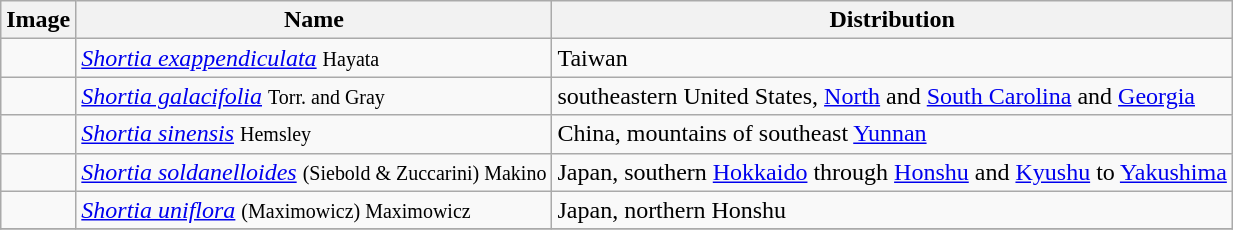<table class="wikitable collapsible">
<tr>
<th>Image</th>
<th>Name</th>
<th>Distribution</th>
</tr>
<tr>
<td></td>
<td><em><a href='#'>Shortia exappendiculata</a></em> <small>Hayata</small></td>
<td>Taiwan</td>
</tr>
<tr>
<td></td>
<td><em><a href='#'>Shortia galacifolia</a></em> <small>Torr. and Gray</small></td>
<td>southeastern United States, <a href='#'>North</a> and <a href='#'>South Carolina</a> and <a href='#'>Georgia</a></td>
</tr>
<tr>
<td></td>
<td><em><a href='#'>Shortia sinensis</a></em> <small>Hemsley</small></td>
<td>China, mountains of southeast <a href='#'>Yunnan</a></td>
</tr>
<tr>
<td></td>
<td><em><a href='#'>Shortia soldanelloides</a></em> <small>(Siebold & Zuccarini) Makino</small></td>
<td>Japan, southern <a href='#'>Hokkaido</a> through <a href='#'>Honshu</a> and <a href='#'>Kyushu</a> to <a href='#'>Yakushima</a></td>
</tr>
<tr>
<td></td>
<td><em><a href='#'>Shortia uniflora</a></em> <small>(Maximowicz) Maximowicz</small></td>
<td>Japan, northern Honshu</td>
</tr>
<tr>
</tr>
</table>
